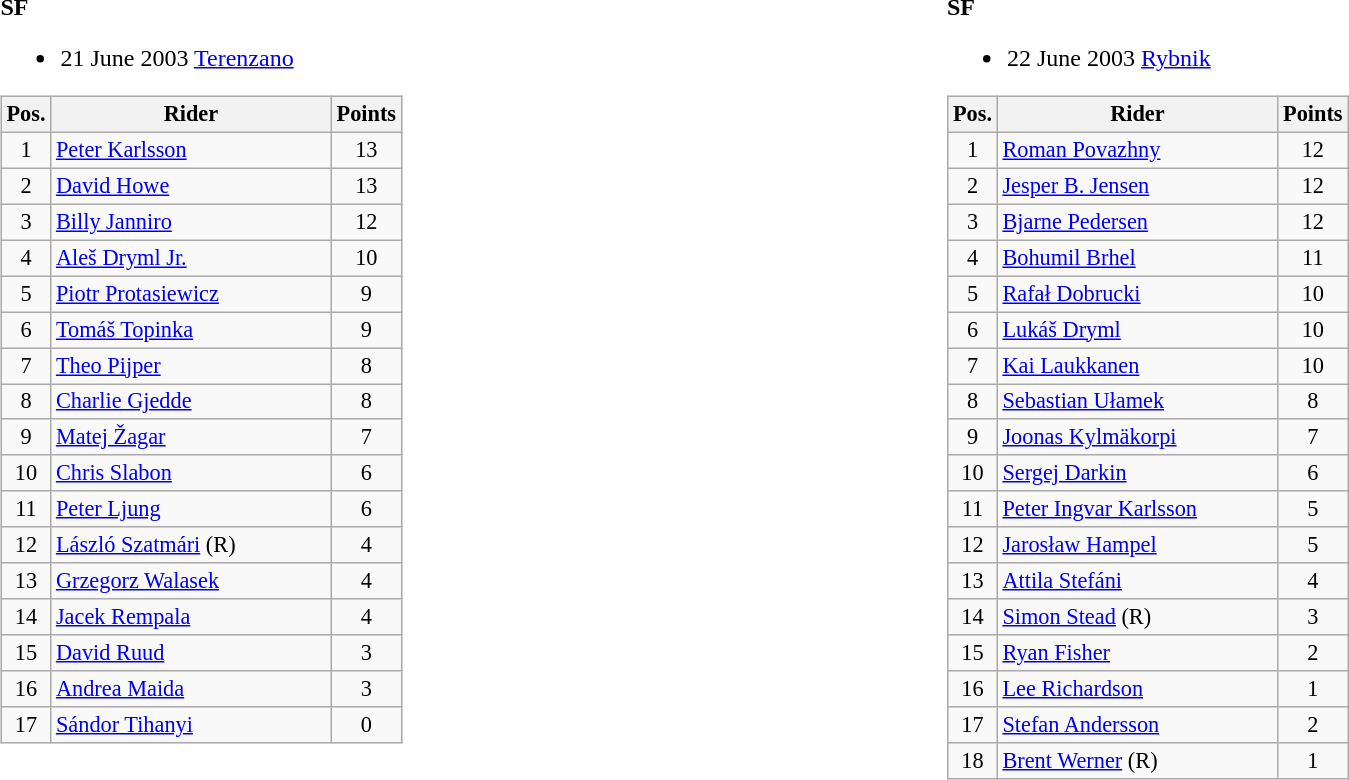<table width=100%>
<tr>
<td width=50% valign=top><br><strong>SF</strong><ul><li>21 June 2003  <a href='#'>Terenzano</a></li></ul><table class=wikitable style="font-size:93%; text-align:center;">
<tr>
<th width=25px>Pos.</th>
<th width=180px>Rider</th>
<th width=40px>Points</th>
</tr>
<tr>
<td>1</td>
<td style="text-align:left;"> <a href='#'>Peter Karlsson</a></td>
<td>13</td>
</tr>
<tr>
<td>2</td>
<td style="text-align:left;"> <a href='#'>David Howe</a></td>
<td>13</td>
</tr>
<tr>
<td>3</td>
<td style="text-align:left;"> <a href='#'>Billy Janniro</a></td>
<td>12</td>
</tr>
<tr>
<td>4</td>
<td style="text-align:left;"> <a href='#'>Aleš Dryml Jr.</a></td>
<td>10</td>
</tr>
<tr>
<td>5</td>
<td style="text-align:left;"> <a href='#'>Piotr Protasiewicz</a></td>
<td>9</td>
</tr>
<tr>
<td>6</td>
<td style="text-align:left;"> <a href='#'>Tomáš Topinka</a></td>
<td>9</td>
</tr>
<tr>
<td>7</td>
<td style="text-align:left;"> <a href='#'>Theo Pijper</a></td>
<td>8</td>
</tr>
<tr>
<td>8</td>
<td style="text-align:left;"> <a href='#'>Charlie Gjedde</a></td>
<td>8</td>
</tr>
<tr>
<td>9</td>
<td style="text-align:left;"> <a href='#'>Matej Žagar</a></td>
<td>7</td>
</tr>
<tr>
<td>10</td>
<td style="text-align:left;"> <a href='#'>Chris Slabon</a></td>
<td>6</td>
</tr>
<tr>
<td>11</td>
<td style="text-align:left;"> <a href='#'>Peter Ljung</a></td>
<td>6</td>
</tr>
<tr>
<td>12</td>
<td style="text-align:left;"> <a href='#'>László Szatmári</a> (R)</td>
<td>4</td>
</tr>
<tr>
<td>13</td>
<td style="text-align:left;"> <a href='#'>Grzegorz Walasek</a></td>
<td>4</td>
</tr>
<tr>
<td>14</td>
<td style="text-align:left;"> <a href='#'>Jacek Rempala</a></td>
<td>4</td>
</tr>
<tr>
<td>15</td>
<td style="text-align:left;"> <a href='#'>David Ruud</a></td>
<td>3</td>
</tr>
<tr>
<td>16</td>
<td style="text-align:left;"> <a href='#'>Andrea Maida</a></td>
<td>3</td>
</tr>
<tr>
<td>17</td>
<td style="text-align:left;"> <a href='#'>Sándor Tihanyi</a></td>
<td>0</td>
</tr>
</table>
</td>
<td width=50% valign=top><br><strong>SF</strong><ul><li>22 June 2003  <a href='#'>Rybnik</a></li></ul><table class=wikitable style="font-size:93%; text-align:center;">
<tr>
<th width=25px>Pos.</th>
<th width=180px>Rider</th>
<th width=40px>Points</th>
</tr>
<tr>
<td>1</td>
<td style="text-align:left;"> <a href='#'>Roman Povazhny</a></td>
<td>12</td>
</tr>
<tr>
<td>2</td>
<td style="text-align:left;"> <a href='#'>Jesper B. Jensen</a></td>
<td>12</td>
</tr>
<tr>
<td>3</td>
<td style="text-align:left;"> <a href='#'>Bjarne Pedersen</a></td>
<td>12</td>
</tr>
<tr>
<td>4</td>
<td style="text-align:left;"> <a href='#'>Bohumil Brhel</a></td>
<td>11</td>
</tr>
<tr>
<td>5</td>
<td style="text-align:left;"> <a href='#'>Rafał Dobrucki</a></td>
<td>10</td>
</tr>
<tr>
<td>6</td>
<td style="text-align:left;"> <a href='#'>Lukáš Dryml</a></td>
<td>10</td>
</tr>
<tr>
<td>7</td>
<td style="text-align:left;"> <a href='#'>Kai Laukkanen</a></td>
<td>10</td>
</tr>
<tr>
<td>8</td>
<td style="text-align:left;"> <a href='#'>Sebastian Ułamek</a></td>
<td>8</td>
</tr>
<tr>
<td>9</td>
<td style="text-align:left;"> <a href='#'>Joonas Kylmäkorpi</a></td>
<td>7</td>
</tr>
<tr>
<td>10</td>
<td style="text-align:left;"> <a href='#'>Sergej Darkin</a></td>
<td>6</td>
</tr>
<tr>
<td>11</td>
<td style="text-align:left;"> <a href='#'>Peter Ingvar Karlsson</a></td>
<td>5</td>
</tr>
<tr>
<td>12</td>
<td style="text-align:left;"> <a href='#'>Jarosław Hampel</a></td>
<td>5</td>
</tr>
<tr>
<td>13</td>
<td style="text-align:left;"> <a href='#'>Attila Stefáni</a></td>
<td>4</td>
</tr>
<tr>
<td>14</td>
<td style="text-align:left;"> <a href='#'>Simon Stead</a> (R)</td>
<td>3</td>
</tr>
<tr>
<td>15</td>
<td style="text-align:left;"> <a href='#'>Ryan Fisher</a></td>
<td>2</td>
</tr>
<tr>
<td>16</td>
<td style="text-align:left;"> <a href='#'>Lee Richardson</a></td>
<td>1</td>
</tr>
<tr>
<td>17</td>
<td style="text-align:left;"> <a href='#'>Stefan Andersson</a></td>
<td>2</td>
</tr>
<tr>
<td>18</td>
<td style="text-align:left;"> <a href='#'>Brent Werner</a> (R)</td>
<td>1</td>
</tr>
</table>
</td>
</tr>
<tr>
<td valign=top></td>
</tr>
</table>
